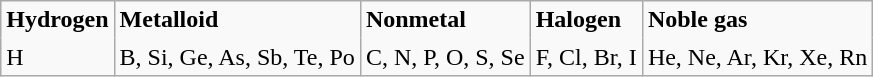<table class="wikitable floatright" style="margin-left: 0.5em;">
<tr>
<td style="border-bottom: none; vertical-align: text-top"><strong>Hydrogen</strong></td>
<td style="border-bottom: none; vertical-align: text-top"><strong>Metalloid</strong></td>
<td style="border-bottom: none"><strong>Nonmetal</strong></td>
<td style="border-bottom: none; vertical-align: text-top"><strong>Halogen</strong></td>
<td style="border-bottom: none; vertical-align: text-top"><strong>Noble gas</strong></td>
</tr>
<tr>
<td style="border-top:none">H</td>
<td style="border-top:none">B, Si, Ge, As, Sb, Te, Po</td>
<td style="border-top:none">C, N, P, O, S, Se</td>
<td style="border-top:none">F, Cl, Br, I</td>
<td style="border-top:none">He, Ne, Ar, Kr, Xe, Rn</td>
</tr>
</table>
